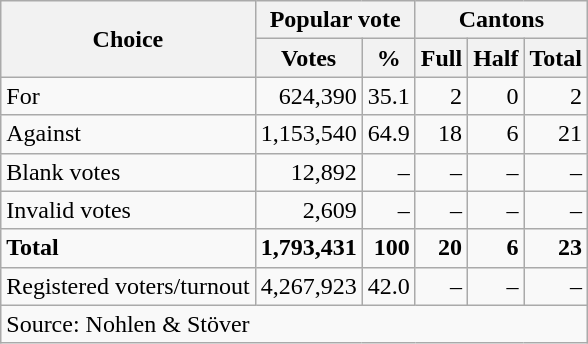<table class=wikitable style=text-align:right>
<tr>
<th rowspan=2>Choice</th>
<th colspan=2>Popular vote</th>
<th colspan=3>Cantons</th>
</tr>
<tr>
<th>Votes</th>
<th>%</th>
<th>Full</th>
<th>Half</th>
<th>Total</th>
</tr>
<tr>
<td align=left>For</td>
<td>624,390</td>
<td>35.1</td>
<td>2</td>
<td>0</td>
<td>2</td>
</tr>
<tr>
<td align=left>Against</td>
<td>1,153,540</td>
<td>64.9</td>
<td>18</td>
<td>6</td>
<td>21</td>
</tr>
<tr>
<td align=left>Blank votes</td>
<td>12,892</td>
<td>–</td>
<td>–</td>
<td>–</td>
<td>–</td>
</tr>
<tr>
<td align=left>Invalid votes</td>
<td>2,609</td>
<td>–</td>
<td>–</td>
<td>–</td>
<td>–</td>
</tr>
<tr>
<td align=left><strong>Total</strong></td>
<td><strong>1,793,431</strong></td>
<td><strong>100</strong></td>
<td><strong>20</strong></td>
<td><strong>6</strong></td>
<td><strong>23</strong></td>
</tr>
<tr>
<td align=left>Registered voters/turnout</td>
<td>4,267,923</td>
<td>42.0</td>
<td>–</td>
<td>–</td>
<td>–</td>
</tr>
<tr>
<td align=left colspan=11>Source: Nohlen & Stöver</td>
</tr>
</table>
